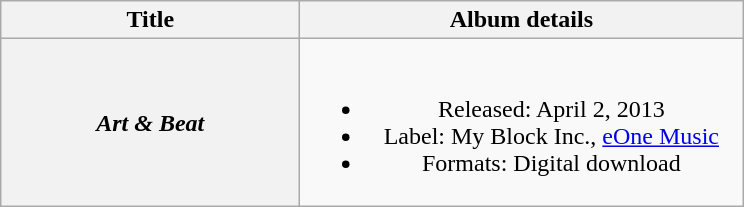<table class="wikitable plainrowheaders" style="text-align:center;" border="1">
<tr>
<th scope="col" style="width:12em;">Title</th>
<th scope="col" style="width:18em;">Album details</th>
</tr>
<tr>
<th scope="row"><em>Art & Beat</em></th>
<td><br><ul><li>Released: April 2, 2013</li><li>Label: My Block Inc., <a href='#'>eOne Music</a></li><li>Formats: Digital download</li></ul></td>
</tr>
</table>
